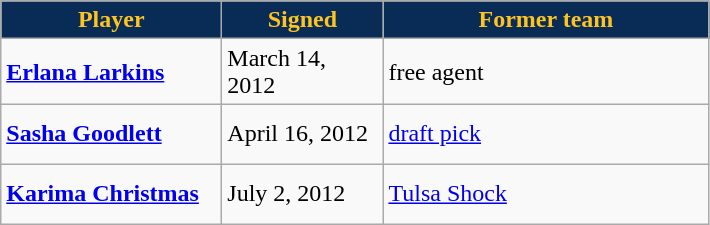<table class="wikitable center">
<tr align="center" bgcolor="#dddddd">
<td style="background:#092C57;color:#FFC322; width:140px"><strong>Player</strong></td>
<td style="background:#092C57;color:#FFC322; width:100px"><strong>Signed</strong></td>
<td style="background:#092C57;color:#FFC322; width:210px"><strong>Former team</strong></td>
</tr>
<tr style="height:40px">
<td><strong><a href='#'>Erlana Larkins</a></strong></td>
<td>March 14, 2012</td>
<td>free agent</td>
</tr>
<tr style="height:40px">
<td><strong><a href='#'>Sasha Goodlett</a></strong></td>
<td>April 16, 2012</td>
<td><a href='#'>draft pick</a></td>
</tr>
<tr style="height:40px">
<td><strong><a href='#'>Karima Christmas</a></strong></td>
<td>July 2, 2012</td>
<td><a href='#'>Tulsa Shock</a></td>
</tr>
</table>
